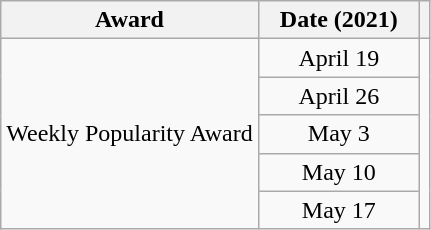<table class="wikitable" style="table-layout: fixed; margin-right:0; text-align:center">
<tr>
<th>Award</th>
<th style="width:100px;">Date (2021)</th>
<th></th>
</tr>
<tr>
<td rowspan="5" align="center">Weekly Popularity Award</td>
<td>April 19</td>
<td rowspan="5"></td>
</tr>
<tr>
<td>April 26</td>
</tr>
<tr>
<td>May 3</td>
</tr>
<tr>
<td>May 10</td>
</tr>
<tr>
<td>May 17</td>
</tr>
</table>
